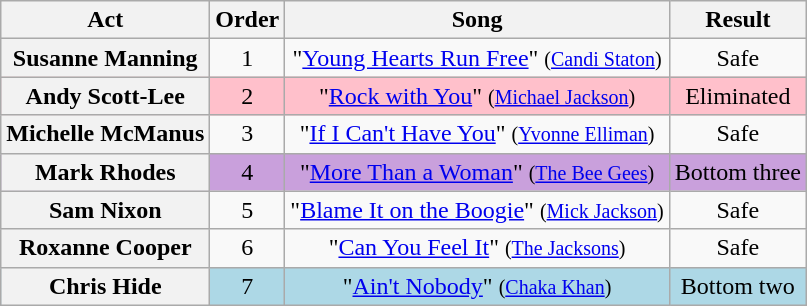<table class="wikitable plainrowheaders" style="text-align:center;">
<tr>
<th scope="col">Act</th>
<th scope="col">Order</th>
<th scope="col">Song</th>
<th scope="col">Result</th>
</tr>
<tr>
<th scope="row">Susanne Manning</th>
<td>1</td>
<td>"<a href='#'>Young Hearts Run Free</a>" <small>(<a href='#'>Candi Staton</a>)</small></td>
<td>Safe</td>
</tr>
<tr style="background:pink;">
<th scope="row">Andy Scott-Lee</th>
<td>2</td>
<td>"<a href='#'>Rock with You</a>" <small>(<a href='#'>Michael Jackson</a>)</small></td>
<td>Eliminated</td>
</tr>
<tr>
<th scope="row">Michelle McManus</th>
<td>3</td>
<td>"<a href='#'>If I Can't Have You</a>" <small>(<a href='#'>Yvonne  Elliman</a>)</small></td>
<td>Safe</td>
</tr>
<tr style="background:#C9A0DC;">
<th scope="row">Mark Rhodes</th>
<td>4</td>
<td>"<a href='#'>More Than a Woman</a>" <small>(<a href='#'>The Bee Gees</a>)</small></td>
<td>Bottom three</td>
</tr>
<tr>
<th scope="row">Sam Nixon</th>
<td>5</td>
<td>"<a href='#'>Blame It on the Boogie</a>" <small>(<a href='#'>Mick Jackson</a>)</small></td>
<td>Safe</td>
</tr>
<tr>
<th scope="row">Roxanne Cooper</th>
<td>6</td>
<td>"<a href='#'>Can You Feel It</a>" <small>(<a href='#'>The Jacksons</a>)</small></td>
<td>Safe</td>
</tr>
<tr style="background:lightblue;">
<th scope="row">Chris Hide</th>
<td>7</td>
<td>"<a href='#'>Ain't Nobody</a>" <small>(<a href='#'>Chaka Khan</a>)</small></td>
<td>Bottom two</td>
</tr>
</table>
